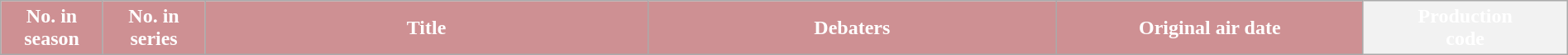<table class="wikitable plainrowheaders" width="100%">
<tr style="color:white">
<th style="background:#ce9093; width:6%;">No. in<br>season</th>
<th style="background:#ce9093; width:6%;">No. in<br>series</th>
<th style="background:#ce9093; width:26%;">Title</th>
<th style="background:#ce9093; width:24%;">Debaters</th>
<th style="background:#ce9093; width:18%;">Original air date</th>
<th style="background:#ce9093e; width:12%;">Production<br>code<br>































</th>
</tr>
</table>
